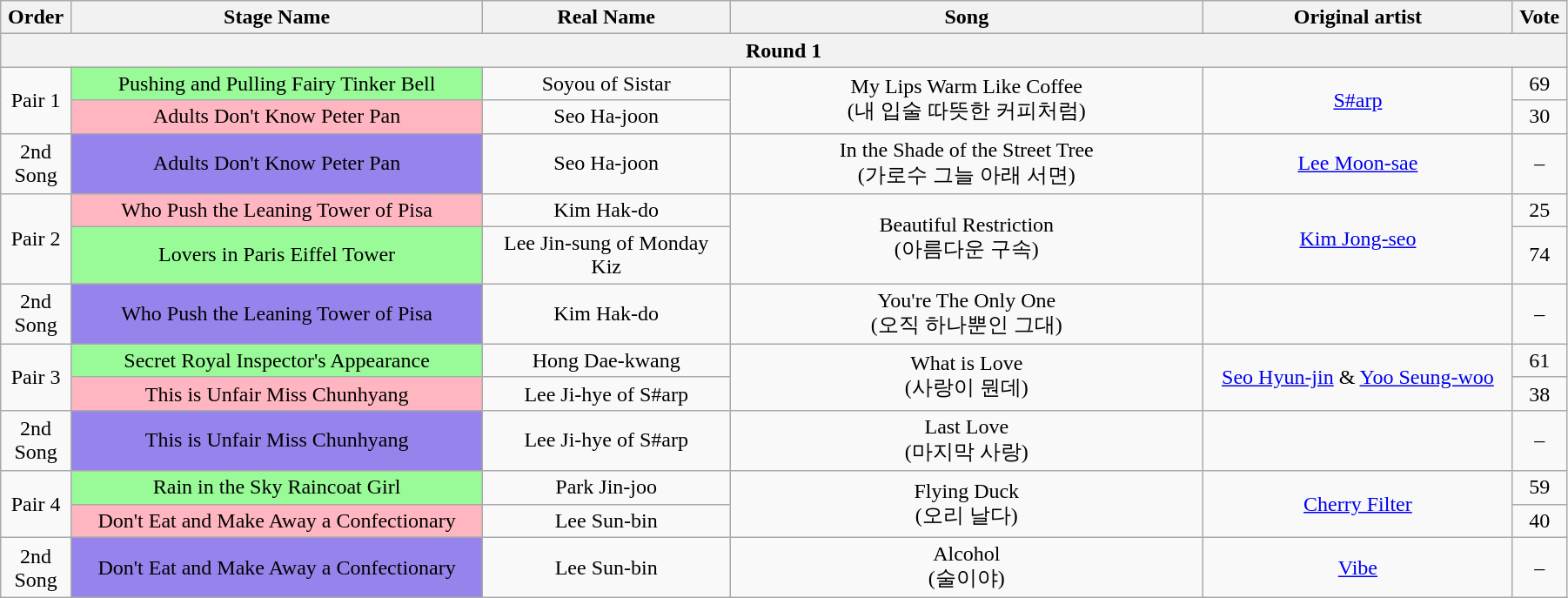<table class="wikitable" style="text-align:center; width:95%;">
<tr>
<th style="width:1%;">Order</th>
<th style="width:20%;">Stage Name</th>
<th style="width:12%;">Real Name</th>
<th style="width:23%;">Song</th>
<th style="width:15%;">Original artist</th>
<th style="width:1%;">Vote</th>
</tr>
<tr>
<th colspan=6>Round 1</th>
</tr>
<tr>
<td rowspan=2>Pair 1</td>
<td bgcolor="palegreen">Pushing and Pulling Fairy Tinker Bell</td>
<td>Soyou of Sistar</td>
<td rowspan=2>My Lips Warm Like Coffee<br>(내 입술 따뜻한 커피처럼)</td>
<td rowspan=2><a href='#'>S#arp</a></td>
<td>69</td>
</tr>
<tr>
<td bgcolor="lightpink">Adults Don't Know Peter Pan</td>
<td>Seo Ha-joon</td>
<td>30</td>
</tr>
<tr>
<td>2nd Song</td>
<td bgcolor="#9683EC">Adults Don't Know Peter Pan</td>
<td>Seo Ha-joon</td>
<td>In the Shade of the Street Tree<br>(가로수 그늘 아래 서면)</td>
<td><a href='#'>Lee Moon-sae</a></td>
<td>–</td>
</tr>
<tr>
<td rowspan=2>Pair 2</td>
<td bgcolor="lightpink">Who Push the Leaning Tower of Pisa</td>
<td>Kim Hak-do</td>
<td rowspan=2>Beautiful Restriction<br>(아름다운 구속)</td>
<td rowspan=2><a href='#'>Kim Jong-seo</a></td>
<td>25</td>
</tr>
<tr>
<td bgcolor="palegreen">Lovers in Paris Eiffel Tower</td>
<td>Lee Jin-sung of Monday Kiz</td>
<td>74</td>
</tr>
<tr>
<td>2nd Song</td>
<td bgcolor="#9683EC">Who Push the Leaning Tower of Pisa</td>
<td>Kim Hak-do</td>
<td>You're The Only One<br>(오직 하나뿐인 그대)</td>
<td></td>
<td>–</td>
</tr>
<tr>
<td rowspan=2>Pair 3</td>
<td bgcolor="palegreen">Secret Royal Inspector's Appearance</td>
<td>Hong Dae-kwang</td>
<td rowspan=2>What is Love <br>(사랑이 뭔데)</td>
<td rowspan=2><a href='#'>Seo Hyun-jin</a> & <a href='#'>Yoo Seung-woo</a></td>
<td>61</td>
</tr>
<tr>
<td bgcolor="lightpink">This is Unfair Miss Chunhyang</td>
<td>Lee Ji-hye of S#arp</td>
<td>38</td>
</tr>
<tr>
<td>2nd Song</td>
<td bgcolor="#9683EC">This is Unfair Miss Chunhyang</td>
<td>Lee Ji-hye of S#arp</td>
<td>Last Love<br>(마지막 사랑)</td>
<td></td>
<td>–</td>
</tr>
<tr>
<td rowspan=2>Pair 4</td>
<td bgcolor="palegreen">Rain in the Sky Raincoat Girl</td>
<td>Park Jin-joo</td>
<td rowspan=2>Flying Duck<br>(오리 날다)</td>
<td rowspan=2><a href='#'>Cherry Filter</a></td>
<td>59</td>
</tr>
<tr>
<td bgcolor="lightpink">Don't Eat and Make Away a Confectionary</td>
<td>Lee Sun-bin</td>
<td>40</td>
</tr>
<tr>
<td>2nd Song</td>
<td bgcolor="#9683EC">Don't Eat and Make Away a Confectionary</td>
<td>Lee Sun-bin</td>
<td>Alcohol<br>(술이야)</td>
<td><a href='#'>Vibe</a></td>
<td>–</td>
</tr>
</table>
